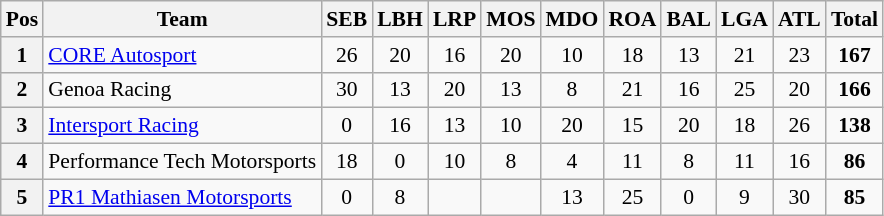<table class="wikitable" style="font-size: 90%; text-align:center;">
<tr>
<th>Pos</th>
<th>Team</th>
<th>SEB</th>
<th>LBH</th>
<th>LRP</th>
<th>MOS</th>
<th>MDO</th>
<th>ROA</th>
<th>BAL</th>
<th>LGA</th>
<th>ATL</th>
<th>Total</th>
</tr>
<tr>
<th>1</th>
<td align=left> <a href='#'>CORE Autosport</a></td>
<td>26</td>
<td>20</td>
<td>16</td>
<td>20</td>
<td>10</td>
<td>18</td>
<td>13</td>
<td>21</td>
<td>23</td>
<td><strong>167</strong></td>
</tr>
<tr>
<th>2</th>
<td align=left> Genoa Racing</td>
<td>30</td>
<td>13</td>
<td>20</td>
<td>13</td>
<td>8</td>
<td>21</td>
<td>16</td>
<td>25</td>
<td>20</td>
<td><strong>166</strong></td>
</tr>
<tr>
<th>3</th>
<td align=left> <a href='#'>Intersport Racing</a></td>
<td>0</td>
<td>16</td>
<td>13</td>
<td>10</td>
<td>20</td>
<td>15</td>
<td>20</td>
<td>18</td>
<td>26</td>
<td><strong>138</strong></td>
</tr>
<tr>
<th>4</th>
<td align=left> Performance Tech Motorsports</td>
<td>18</td>
<td>0</td>
<td>10</td>
<td>8</td>
<td>4</td>
<td>11</td>
<td>8</td>
<td>11</td>
<td>16</td>
<td><strong>86</strong></td>
</tr>
<tr>
<th>5</th>
<td align=left> <a href='#'>PR1 Mathiasen Motorsports</a></td>
<td>0</td>
<td>8</td>
<td></td>
<td></td>
<td>13</td>
<td>25</td>
<td>0</td>
<td>9</td>
<td>30</td>
<td><strong>85</strong></td>
</tr>
</table>
